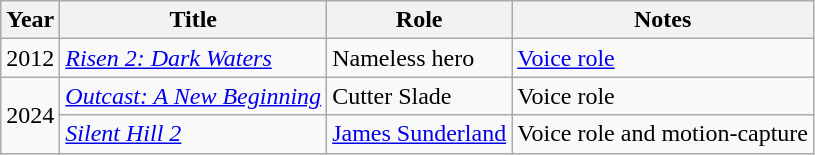<table class="wikitable">
<tr>
<th>Year</th>
<th>Title</th>
<th>Role</th>
<th class="unsortable">Notes</th>
</tr>
<tr>
<td>2012</td>
<td><em><a href='#'>Risen 2: Dark Waters</a></em></td>
<td>Nameless hero</td>
<td><a href='#'>Voice role</a></td>
</tr>
<tr>
<td rowspan="2">2024</td>
<td><em><a href='#'>Outcast: A New Beginning</a></em></td>
<td>Cutter Slade</td>
<td>Voice role</td>
</tr>
<tr>
<td><em><a href='#'>Silent Hill 2</a></em></td>
<td><a href='#'>James Sunderland</a></td>
<td>Voice role and motion-capture</td>
</tr>
</table>
